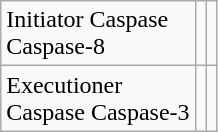<table class="wikitable">
<tr>
<td>Initiator Caspase<br>Caspase-8</td>
<td><br></td>
<td valign=top><br></td>
</tr>
<tr>
<td>Executioner<br>Caspase Caspase-3</td>
<td><br></td>
<td><br></td>
</tr>
</table>
